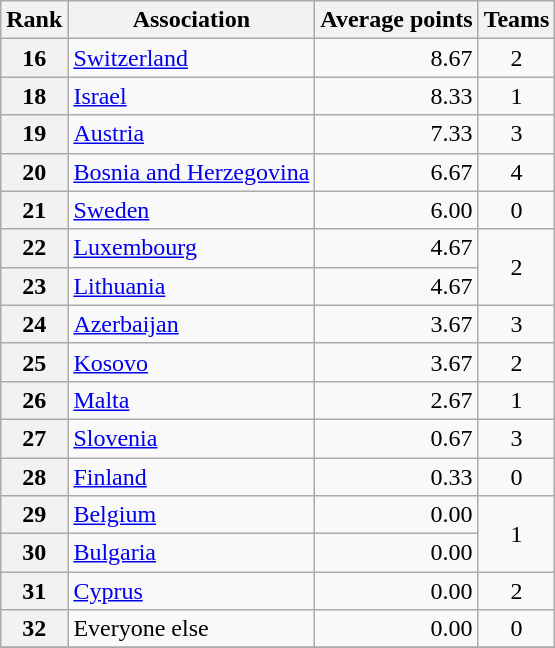<table class="wikitable">
<tr>
<th>Rank</th>
<th>Association</th>
<th>Average points</th>
<th>Teams</th>
</tr>
<tr>
<th>16</th>
<td> <a href='#'>Switzerland</a></td>
<td align=right>8.67</td>
<td align=center rowspan=1>2</td>
</tr>
<tr>
<th>18</th>
<td> <a href='#'>Israel</a></td>
<td align=right>8.33</td>
<td rowspan="1" align="center">1</td>
</tr>
<tr>
<th>19</th>
<td> <a href='#'>Austria</a></td>
<td align=right>7.33</td>
<td rowspan="1" align="center">3</td>
</tr>
<tr>
<th>20</th>
<td> <a href='#'>Bosnia and Herzegovina</a></td>
<td align=right>6.67</td>
<td align=center rowspan=1>4</td>
</tr>
<tr>
<th>21</th>
<td> <a href='#'>Sweden</a></td>
<td align="right">6.00</td>
<td rowspan="1" align="center">0</td>
</tr>
<tr>
<th>22</th>
<td> <a href='#'>Luxembourg</a></td>
<td align="right">4.67</td>
<td rowspan="2" align="center">2</td>
</tr>
<tr>
<th>23</th>
<td> <a href='#'>Lithuania</a></td>
<td align="right">4.67</td>
</tr>
<tr>
<th>24</th>
<td> <a href='#'>Azerbaijan</a></td>
<td align=right>3.67</td>
<td align=center rowspan=1>3</td>
</tr>
<tr>
<th>25</th>
<td> <a href='#'>Kosovo</a></td>
<td align=right>3.67</td>
<td align=center rowspan=1>2</td>
</tr>
<tr>
<th>26</th>
<td> <a href='#'>Malta</a></td>
<td align=right>2.67</td>
<td align=center rowspan=1>1</td>
</tr>
<tr>
<th>27</th>
<td> <a href='#'>Slovenia</a></td>
<td align="right">0.67</td>
<td align=center rowspan=1>3</td>
</tr>
<tr>
<th>28</th>
<td> <a href='#'>Finland</a></td>
<td align="right">0.33</td>
<td align=center rowspan=1>0</td>
</tr>
<tr>
<th>29</th>
<td> <a href='#'>Belgium</a></td>
<td align="right">0.00</td>
<td align=center rowspan=2>1</td>
</tr>
<tr>
<th>30</th>
<td> <a href='#'>Bulgaria</a></td>
<td align="right">0.00</td>
</tr>
<tr>
<th>31</th>
<td> <a href='#'>Cyprus</a></td>
<td align="right">0.00</td>
<td align=center rowspan=1>2</td>
</tr>
<tr>
<th>32</th>
<td> Everyone else</td>
<td align="right">0.00</td>
<td align=center rowspan=1>0</td>
</tr>
<tr>
</tr>
</table>
